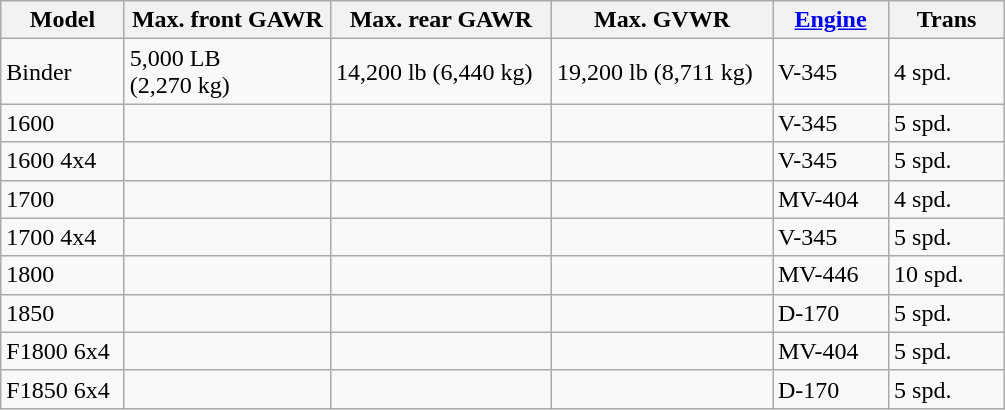<table class="wikitable">
<tr>
<th>Model</th>
<th>Max. front GAWR</th>
<th>Max. rear GAWR</th>
<th>Max. GVWR</th>
<th><a href='#'>Engine</a></th>
<th>Trans</th>
</tr>
<tr>
<td>Binder</td>
<td>5,000 LB (2,270 kg)</td>
<td>14,200 lb (6,440 kg)</td>
<td>19,200 lb (8,711 kg)</td>
<td>V-345</td>
<td>4 spd.</td>
</tr>
<tr>
<td style="width: 75px;">1600</td>
<td style="width: 130px;"></td>
<td style="width: 140px;"></td>
<td style="width: 140px;"></td>
<td style="width: 50px;">V-345</td>
<td style="width: 50px;">5 spd.</td>
</tr>
<tr>
<td>1600 4x4</td>
<td></td>
<td></td>
<td></td>
<td>V-345</td>
<td>5 spd.</td>
</tr>
<tr>
<td>1700</td>
<td></td>
<td></td>
<td></td>
<td>MV-404</td>
<td>4 spd.</td>
</tr>
<tr>
<td>1700 4x4</td>
<td></td>
<td></td>
<td></td>
<td>V-345</td>
<td>5 spd.</td>
</tr>
<tr>
<td>1800</td>
<td></td>
<td></td>
<td></td>
<td>MV-446</td>
<td>10 spd.</td>
</tr>
<tr>
<td>1850</td>
<td></td>
<td></td>
<td style="width: 140px;"></td>
<td style="width: 70px;">D-170</td>
<td style="width: 70px;">5 spd.</td>
</tr>
<tr>
<td>F1800 6x4</td>
<td></td>
<td></td>
<td></td>
<td>MV-404</td>
<td>5 spd.</td>
</tr>
<tr>
<td>F1850 6x4</td>
<td></td>
<td></td>
<td></td>
<td>D-170</td>
<td>5 spd.</td>
</tr>
</table>
